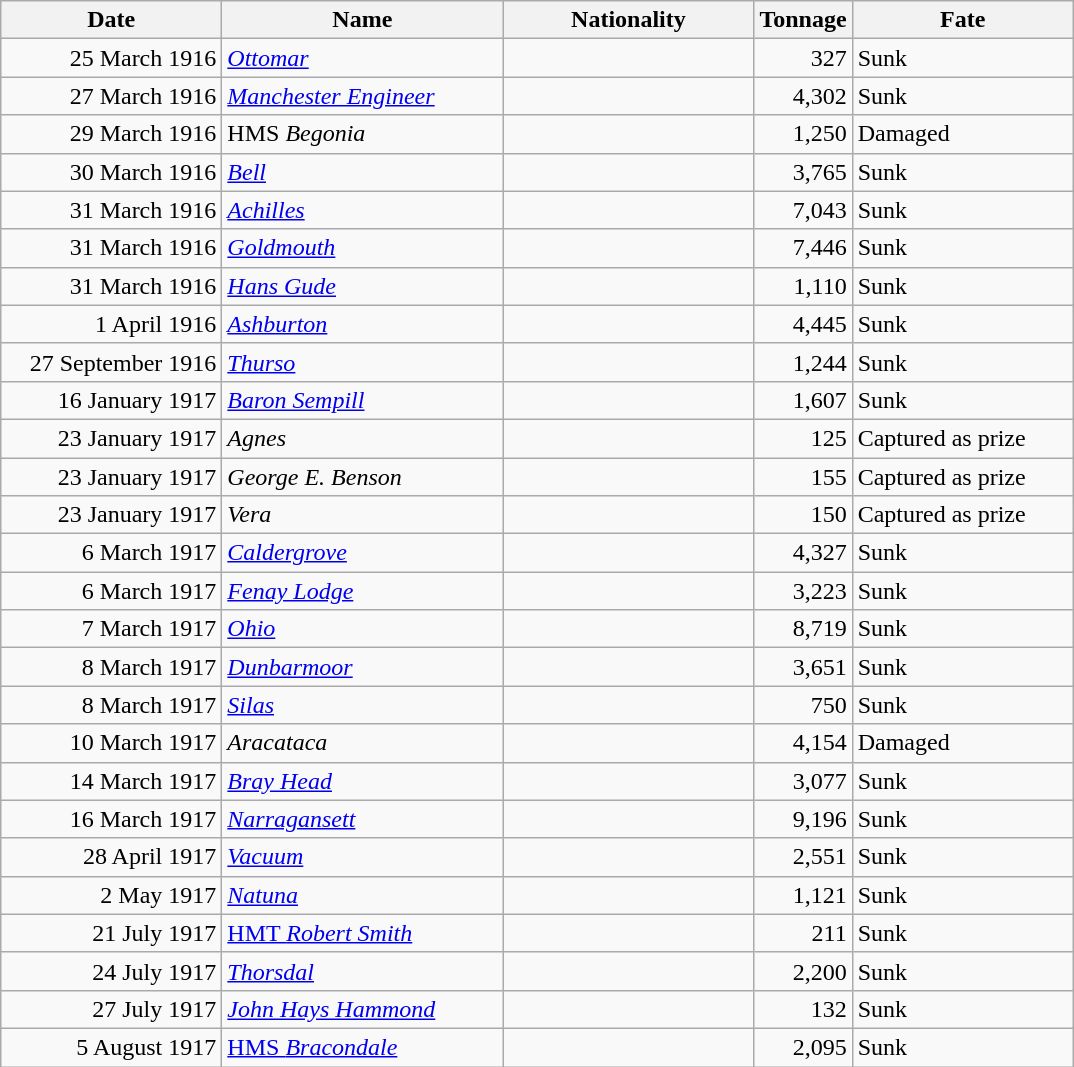<table class="wikitable sortable">
<tr>
<th width="140px">Date</th>
<th width="180px">Name</th>
<th width="160px">Nationality</th>
<th width="25px">Tonnage</th>
<th width="140px">Fate</th>
</tr>
<tr>
<td align="right">25 March 1916</td>
<td align="left"><a href='#'><em>Ottomar</em></a></td>
<td align="left"></td>
<td align="right">327</td>
<td align="left">Sunk</td>
</tr>
<tr>
<td align="right">27 March 1916</td>
<td align="left"><a href='#'><em>Manchester Engineer</em></a></td>
<td align="left"></td>
<td align="right">4,302</td>
<td align="left">Sunk</td>
</tr>
<tr>
<td align="right">29 March 1916</td>
<td align="left">HMS <em>Begonia</em></td>
<td align="left"></td>
<td align="right">1,250</td>
<td align="left">Damaged</td>
</tr>
<tr>
<td align="right">30 March 1916</td>
<td align="left"><a href='#'><em>Bell</em></a></td>
<td align="left"></td>
<td align="right">3,765</td>
<td align="left">Sunk</td>
</tr>
<tr>
<td align="right">31 March 1916</td>
<td align="left"><a href='#'><em>Achilles</em></a></td>
<td align="left"></td>
<td align="right">7,043</td>
<td align="left">Sunk</td>
</tr>
<tr>
<td align="right">31 March 1916</td>
<td align="left"><a href='#'><em>Goldmouth</em></a></td>
<td align="left"></td>
<td align="right">7,446</td>
<td align="left">Sunk</td>
</tr>
<tr>
<td align="right">31 March 1916</td>
<td align="left"><a href='#'><em>Hans Gude</em></a></td>
<td align="left"></td>
<td align="right">1,110</td>
<td align="left">Sunk</td>
</tr>
<tr>
<td align="right">1 April 1916</td>
<td align="left"><a href='#'><em>Ashburton</em></a></td>
<td align="left"></td>
<td align="right">4,445</td>
<td align="left">Sunk</td>
</tr>
<tr>
<td align="right">27 September 1916</td>
<td align="left"><a href='#'><em>Thurso</em></a></td>
<td align="left"></td>
<td align="right">1,244</td>
<td align="left">Sunk</td>
</tr>
<tr>
<td align="right">16 January 1917</td>
<td align="left"><a href='#'><em>Baron Sempill</em></a></td>
<td align="left"></td>
<td align="right">1,607</td>
<td align="left">Sunk</td>
</tr>
<tr>
<td align="right">23 January 1917</td>
<td align="left"><em>Agnes</em></td>
<td align="left"></td>
<td align="right">125</td>
<td align="left">Captured as prize</td>
</tr>
<tr>
<td align="right">23 January 1917</td>
<td align="left"><em>George E. Benson</em></td>
<td align="left"></td>
<td align="right">155</td>
<td align="left">Captured as prize</td>
</tr>
<tr>
<td align="right">23 January 1917</td>
<td align="left"><em>Vera</em></td>
<td align="left"></td>
<td align="right">150</td>
<td align="left">Captured as prize</td>
</tr>
<tr>
<td align="right">6 March 1917</td>
<td align="left"><a href='#'><em>Caldergrove</em></a></td>
<td align="left"></td>
<td align="right">4,327</td>
<td align="left">Sunk</td>
</tr>
<tr>
<td align="right">6 March 1917</td>
<td align="left"><a href='#'><em>Fenay Lodge</em></a></td>
<td align="left"></td>
<td align="right">3,223</td>
<td align="left">Sunk</td>
</tr>
<tr>
<td align="right">7 March 1917</td>
<td align="left"><a href='#'><em>Ohio</em></a></td>
<td align="left"></td>
<td align="right">8,719</td>
<td align="left">Sunk</td>
</tr>
<tr>
<td align="right">8 March 1917</td>
<td align="left"><a href='#'><em>Dunbarmoor</em></a></td>
<td align="left"></td>
<td align="right">3,651</td>
<td align="left">Sunk</td>
</tr>
<tr>
<td align="right">8 March 1917</td>
<td align="left"><a href='#'><em>Silas</em></a></td>
<td align="left"></td>
<td align="right">750</td>
<td align="left">Sunk</td>
</tr>
<tr>
<td align="right">10 March 1917</td>
<td align="left"><em>Aracataca</em></td>
<td align="left"></td>
<td align="right">4,154</td>
<td align="left">Damaged</td>
</tr>
<tr>
<td align="right">14 March 1917</td>
<td align="left"><a href='#'><em>Bray Head</em></a></td>
<td align="left"></td>
<td align="right">3,077</td>
<td align="left">Sunk</td>
</tr>
<tr>
<td align="right">16 March 1917</td>
<td align="left"><a href='#'><em>Narragansett</em></a></td>
<td align="left"></td>
<td align="right">9,196</td>
<td align="left">Sunk</td>
</tr>
<tr>
<td align="right">28 April 1917</td>
<td align="left"><a href='#'><em>Vacuum</em></a></td>
<td align="left"></td>
<td align="right">2,551</td>
<td align="left">Sunk</td>
</tr>
<tr>
<td align="right">2 May 1917</td>
<td align="left"><a href='#'><em>Natuna</em></a></td>
<td align="left"></td>
<td align="right">1,121</td>
<td align="left">Sunk</td>
</tr>
<tr>
<td align="right">21 July 1917</td>
<td align="left"><a href='#'>HMT <em>Robert Smith</em></a></td>
<td align="left"></td>
<td align="right">211</td>
<td align="left">Sunk</td>
</tr>
<tr>
<td align="right">24 July 1917</td>
<td align="left"><a href='#'><em>Thorsdal</em></a></td>
<td align="left"></td>
<td align="right">2,200</td>
<td align="left">Sunk</td>
</tr>
<tr>
<td align="right">27 July 1917</td>
<td align="left"><a href='#'><em>John Hays Hammond</em></a></td>
<td align="left"></td>
<td align="right">132</td>
<td align="left">Sunk</td>
</tr>
<tr>
<td align="right">5 August 1917</td>
<td align="left"><a href='#'>HMS <em>Bracondale</em></a></td>
<td align="left"></td>
<td align="right">2,095</td>
<td align="left">Sunk</td>
</tr>
</table>
